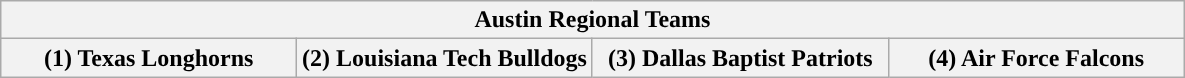<table class="wikitable">
<tr>
<th colspan=4>Austin Regional Teams</th>
</tr>
<tr>
<th style="width: 25%; ">(1) Texas Longhorns</th>
<th style="width: 25%; ">(2) Louisiana Tech Bulldogs</th>
<th style="width: 25%; ">(3) Dallas Baptist Patriots</th>
<th style="width: 25%; ">(4) Air Force Falcons</th>
</tr>
</table>
